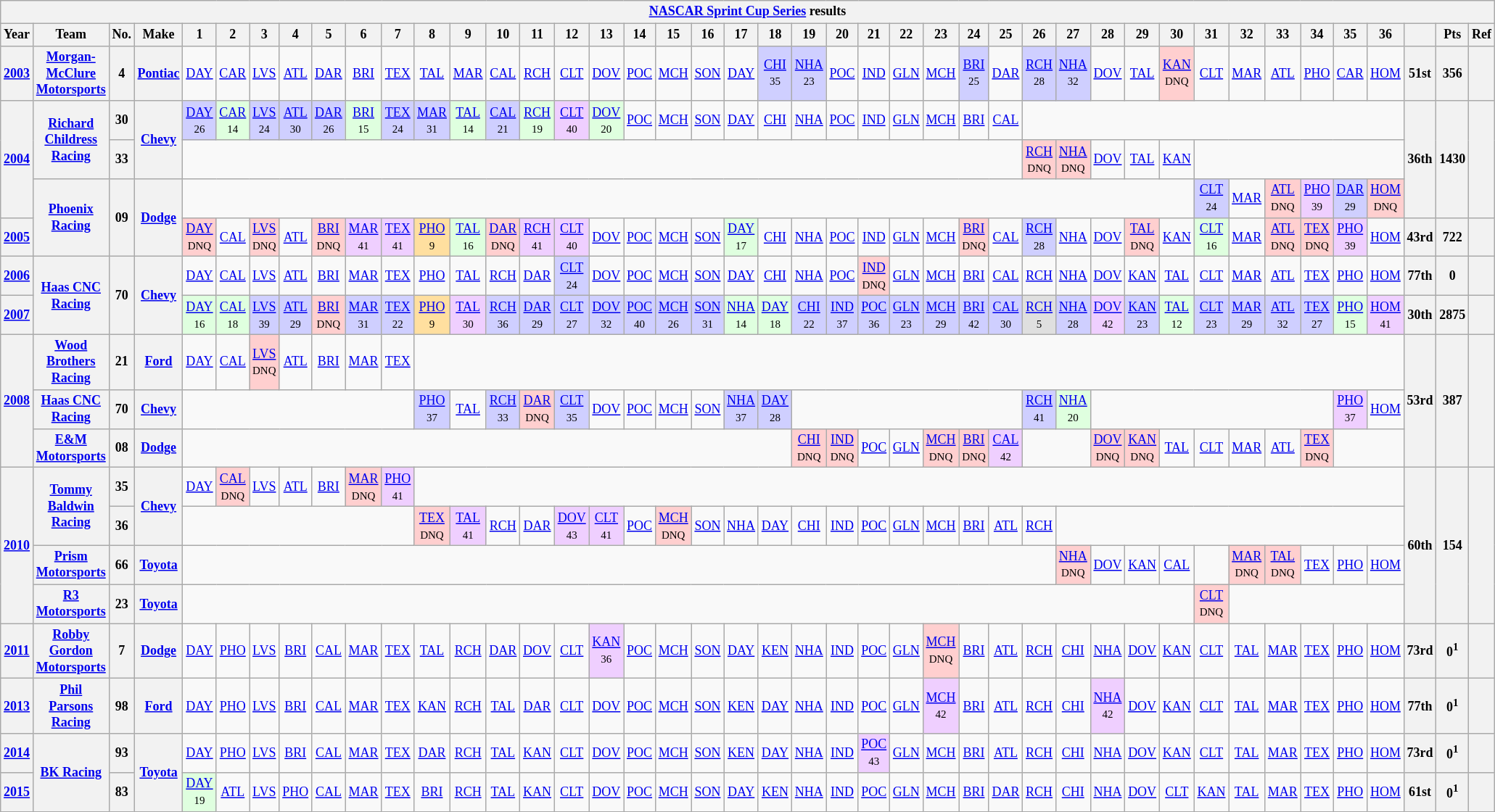<table class="wikitable" style="text-align:center; font-size:75%">
<tr>
<th colspan=43><a href='#'>NASCAR Sprint Cup Series</a> results</th>
</tr>
<tr>
<th>Year</th>
<th>Team</th>
<th>No.</th>
<th>Make</th>
<th>1</th>
<th>2</th>
<th>3</th>
<th>4</th>
<th>5</th>
<th>6</th>
<th>7</th>
<th>8</th>
<th>9</th>
<th>10</th>
<th>11</th>
<th>12</th>
<th>13</th>
<th>14</th>
<th>15</th>
<th>16</th>
<th>17</th>
<th>18</th>
<th>19</th>
<th>20</th>
<th>21</th>
<th>22</th>
<th>23</th>
<th>24</th>
<th>25</th>
<th>26</th>
<th>27</th>
<th>28</th>
<th>29</th>
<th>30</th>
<th>31</th>
<th>32</th>
<th>33</th>
<th>34</th>
<th>35</th>
<th>36</th>
<th></th>
<th>Pts</th>
<th>Ref</th>
</tr>
<tr>
<th><a href='#'>2003</a></th>
<th><a href='#'>Morgan-McClure Motorsports</a></th>
<th>4</th>
<th><a href='#'>Pontiac</a></th>
<td><a href='#'>DAY</a></td>
<td><a href='#'>CAR</a></td>
<td><a href='#'>LVS</a></td>
<td><a href='#'>ATL</a></td>
<td><a href='#'>DAR</a></td>
<td><a href='#'>BRI</a></td>
<td><a href='#'>TEX</a></td>
<td><a href='#'>TAL</a></td>
<td><a href='#'>MAR</a></td>
<td><a href='#'>CAL</a></td>
<td><a href='#'>RCH</a></td>
<td><a href='#'>CLT</a></td>
<td><a href='#'>DOV</a></td>
<td><a href='#'>POC</a></td>
<td><a href='#'>MCH</a></td>
<td><a href='#'>SON</a></td>
<td><a href='#'>DAY</a></td>
<td style="background:#CFCFFF;"><a href='#'>CHI</a><br><small>35</small></td>
<td style="background:#CFCFFF;"><a href='#'>NHA</a><br><small>23</small></td>
<td><a href='#'>POC</a></td>
<td><a href='#'>IND</a></td>
<td><a href='#'>GLN</a></td>
<td><a href='#'>MCH</a></td>
<td style="background:#CFCFFF;"><a href='#'>BRI</a><br><small>25</small></td>
<td><a href='#'>DAR</a></td>
<td style="background:#CFCFFF;"><a href='#'>RCH</a><br><small>28</small></td>
<td style="background:#CFCFFF;"><a href='#'>NHA</a><br><small>32</small></td>
<td><a href='#'>DOV</a></td>
<td><a href='#'>TAL</a></td>
<td style="background:#FFCFCF;"><a href='#'>KAN</a><br><small>DNQ</small></td>
<td><a href='#'>CLT</a></td>
<td><a href='#'>MAR</a></td>
<td><a href='#'>ATL</a></td>
<td><a href='#'>PHO</a></td>
<td><a href='#'>CAR</a></td>
<td><a href='#'>HOM</a></td>
<th>51st</th>
<th>356</th>
<th></th>
</tr>
<tr>
<th rowspan=3><a href='#'>2004</a></th>
<th rowspan=2><a href='#'>Richard Childress Racing</a></th>
<th>30</th>
<th rowspan=2><a href='#'>Chevy</a></th>
<td style="background:#CFCFFF;"><a href='#'>DAY</a><br><small>26</small></td>
<td style="background:#DFFFDF;"><a href='#'>CAR</a><br><small>14</small></td>
<td style="background:#CFCFFF;"><a href='#'>LVS</a><br><small>24</small></td>
<td style="background:#CFCFFF;"><a href='#'>ATL</a><br><small>30</small></td>
<td style="background:#CFCFFF;"><a href='#'>DAR</a><br><small>26</small></td>
<td style="background:#DFFFDF;"><a href='#'>BRI</a><br><small>15</small></td>
<td style="background:#CFCFFF;"><a href='#'>TEX</a><br><small>24</small></td>
<td style="background:#CFCFFF;"><a href='#'>MAR</a><br><small>31</small></td>
<td style="background:#DFFFDF;"><a href='#'>TAL</a><br><small>14</small></td>
<td style="background:#CFCFFF;"><a href='#'>CAL</a><br><small>21</small></td>
<td style="background:#DFFFDF;"><a href='#'>RCH</a><br><small>19</small></td>
<td style="background:#EFCFFF;"><a href='#'>CLT</a><br><small>40</small></td>
<td style="background:#DFFFDF;"><a href='#'>DOV</a><br><small>20</small></td>
<td><a href='#'>POC</a></td>
<td><a href='#'>MCH</a></td>
<td><a href='#'>SON</a></td>
<td><a href='#'>DAY</a></td>
<td><a href='#'>CHI</a></td>
<td><a href='#'>NHA</a></td>
<td><a href='#'>POC</a></td>
<td><a href='#'>IND</a></td>
<td><a href='#'>GLN</a></td>
<td><a href='#'>MCH</a></td>
<td><a href='#'>BRI</a></td>
<td><a href='#'>CAL</a></td>
<td colspan=11></td>
<th rowspan=3>36th</th>
<th rowspan=3>1430</th>
<th rowspan=3></th>
</tr>
<tr>
<th>33</th>
<td colspan=25></td>
<td style="background:#FFCFCF;"><a href='#'>RCH</a><br><small>DNQ</small></td>
<td style="background:#FFCFCF;"><a href='#'>NHA</a><br><small>DNQ</small></td>
<td><a href='#'>DOV</a></td>
<td><a href='#'>TAL</a></td>
<td><a href='#'>KAN</a></td>
<td colspan=6></td>
</tr>
<tr>
<th rowspan=2><a href='#'>Phoenix Racing</a></th>
<th rowspan=2>09</th>
<th rowspan=2><a href='#'>Dodge</a></th>
<td colspan=30></td>
<td style="background:#CFCFFF;"><a href='#'>CLT</a><br><small>24</small></td>
<td><a href='#'>MAR</a></td>
<td style="background:#FFCFCF;"><a href='#'>ATL</a><br><small>DNQ</small></td>
<td style="background:#EFCFFF;"><a href='#'>PHO</a><br><small>39</small></td>
<td style="background:#CFCFFF;"><a href='#'>DAR</a><br><small>29</small></td>
<td style="background:#FFCFCF;"><a href='#'>HOM</a><br><small>DNQ</small></td>
</tr>
<tr>
<th><a href='#'>2005</a></th>
<td style="background:#FFCFCF;"><a href='#'>DAY</a><br><small>DNQ</small></td>
<td><a href='#'>CAL</a></td>
<td style="background:#FFCFCF;"><a href='#'>LVS</a><br><small>DNQ</small></td>
<td><a href='#'>ATL</a></td>
<td style="background:#FFCFCF;"><a href='#'>BRI</a><br><small>DNQ</small></td>
<td style="background:#EFCFFF;"><a href='#'>MAR</a><br><small>41</small></td>
<td style="background:#EFCFFF;"><a href='#'>TEX</a><br><small>41</small></td>
<td style="background:#FFDF9F;"><a href='#'>PHO</a><br><small>9</small></td>
<td style="background:#DFFFDF;"><a href='#'>TAL</a><br><small>16</small></td>
<td style="background:#FFCFCF;"><a href='#'>DAR</a><br><small>DNQ</small></td>
<td style="background:#EFCFFF;"><a href='#'>RCH</a><br><small>41</small></td>
<td style="background:#EFCFFF;"><a href='#'>CLT</a><br><small>40</small></td>
<td><a href='#'>DOV</a></td>
<td><a href='#'>POC</a></td>
<td><a href='#'>MCH</a></td>
<td><a href='#'>SON</a></td>
<td style="background:#DFFFDF;"><a href='#'>DAY</a><br><small>17</small></td>
<td><a href='#'>CHI</a></td>
<td><a href='#'>NHA</a></td>
<td><a href='#'>POC</a></td>
<td><a href='#'>IND</a></td>
<td><a href='#'>GLN</a></td>
<td><a href='#'>MCH</a></td>
<td style="background:#FFCFCF;"><a href='#'>BRI</a><br><small>DNQ</small></td>
<td><a href='#'>CAL</a></td>
<td style="background:#CFCFFF;"><a href='#'>RCH</a><br><small>28</small></td>
<td><a href='#'>NHA</a></td>
<td><a href='#'>DOV</a></td>
<td style="background:#FFCFCF;"><a href='#'>TAL</a><br><small>DNQ</small></td>
<td><a href='#'>KAN</a></td>
<td style="background:#DFFFDF;"><a href='#'>CLT</a><br><small>16</small></td>
<td><a href='#'>MAR</a></td>
<td style="background:#FFCFCF;"><a href='#'>ATL</a><br><small>DNQ</small></td>
<td style="background:#FFCFCF;"><a href='#'>TEX</a><br><small>DNQ</small></td>
<td style="background:#EFCFFF;"><a href='#'>PHO</a><br><small>39</small></td>
<td><a href='#'>HOM</a></td>
<th>43rd</th>
<th>722</th>
<th></th>
</tr>
<tr>
<th><a href='#'>2006</a></th>
<th rowspan=2><a href='#'>Haas CNC Racing</a></th>
<th rowspan=2>70</th>
<th rowspan=2><a href='#'>Chevy</a></th>
<td><a href='#'>DAY</a></td>
<td><a href='#'>CAL</a></td>
<td><a href='#'>LVS</a></td>
<td><a href='#'>ATL</a></td>
<td><a href='#'>BRI</a></td>
<td><a href='#'>MAR</a></td>
<td><a href='#'>TEX</a></td>
<td><a href='#'>PHO</a></td>
<td><a href='#'>TAL</a></td>
<td><a href='#'>RCH</a></td>
<td><a href='#'>DAR</a></td>
<td style="background:#CFCFFF;"><a href='#'>CLT</a><br><small>24</small></td>
<td><a href='#'>DOV</a></td>
<td><a href='#'>POC</a></td>
<td><a href='#'>MCH</a></td>
<td><a href='#'>SON</a></td>
<td><a href='#'>DAY</a></td>
<td><a href='#'>CHI</a></td>
<td><a href='#'>NHA</a></td>
<td><a href='#'>POC</a></td>
<td style="background:#FFCFCF;"><a href='#'>IND</a><br><small>DNQ</small></td>
<td><a href='#'>GLN</a></td>
<td><a href='#'>MCH</a></td>
<td><a href='#'>BRI</a></td>
<td><a href='#'>CAL</a></td>
<td><a href='#'>RCH</a></td>
<td><a href='#'>NHA</a></td>
<td><a href='#'>DOV</a></td>
<td><a href='#'>KAN</a></td>
<td><a href='#'>TAL</a></td>
<td><a href='#'>CLT</a></td>
<td><a href='#'>MAR</a></td>
<td><a href='#'>ATL</a></td>
<td><a href='#'>TEX</a></td>
<td><a href='#'>PHO</a></td>
<td><a href='#'>HOM</a></td>
<th>77th</th>
<th>0</th>
<th></th>
</tr>
<tr>
<th><a href='#'>2007</a></th>
<td style="background:#DFFFDF;"><a href='#'>DAY</a><br><small>16</small></td>
<td style="background:#DFFFDF;"><a href='#'>CAL</a><br><small>18</small></td>
<td style="background:#CFCFFF;"><a href='#'>LVS</a><br><small>39</small></td>
<td style="background:#CFCFFF;"><a href='#'>ATL</a><br><small>29</small></td>
<td style="background:#FFCFCF;"><a href='#'>BRI</a><br><small>DNQ</small></td>
<td style="background:#CFCFFF;"><a href='#'>MAR</a><br><small>31</small></td>
<td style="background:#CFCFFF;"><a href='#'>TEX</a><br><small>22</small></td>
<td style="background:#FFDF9F;"><a href='#'>PHO</a><br><small>9</small></td>
<td style="background:#EFCFFF;"><a href='#'>TAL</a><br><small>30</small></td>
<td style="background:#CFCFFF;"><a href='#'>RCH</a><br><small>36</small></td>
<td style="background:#CFCFFF;"><a href='#'>DAR</a><br><small>29</small></td>
<td style="background:#CFCFFF;"><a href='#'>CLT</a><br><small>27</small></td>
<td style="background:#CFCFFF;"><a href='#'>DOV</a><br><small>32</small></td>
<td style="background:#CFCFFF;"><a href='#'>POC</a><br><small>40</small></td>
<td style="background:#CFCFFF;"><a href='#'>MCH</a><br><small>26</small></td>
<td style="background:#CFCFFF;"><a href='#'>SON</a><br><small>31</small></td>
<td style="background:#DFFFDF;"><a href='#'>NHA</a><br><small>14</small></td>
<td style="background:#DFFFDF;"><a href='#'>DAY</a><br><small>18</small></td>
<td style="background:#CFCFFF;"><a href='#'>CHI</a><br><small>22</small></td>
<td style="background:#CFCFFF;"><a href='#'>IND</a><br><small>37</small></td>
<td style="background:#CFCFFF;"><a href='#'>POC</a><br><small>36</small></td>
<td style="background:#CFCFFF;"><a href='#'>GLN</a><br><small>23</small></td>
<td style="background:#CFCFFF;"><a href='#'>MCH</a><br><small>29</small></td>
<td style="background:#CFCFFF;"><a href='#'>BRI</a><br><small>42</small></td>
<td style="background:#CFCFFF;"><a href='#'>CAL</a><br><small>30</small></td>
<td style="background:#DFDFDF;"><a href='#'>RCH</a><br><small>5</small></td>
<td style="background:#CFCFFF;"><a href='#'>NHA</a><br><small>28</small></td>
<td style="background:#EFCFFF;"><a href='#'>DOV</a><br><small>42</small></td>
<td style="background:#CFCFFF;"><a href='#'>KAN</a><br><small>23</small></td>
<td style="background:#DFFFDF;"><a href='#'>TAL</a><br><small>12</small></td>
<td style="background:#CFCFFF;"><a href='#'>CLT</a><br><small>23</small></td>
<td style="background:#CFCFFF;"><a href='#'>MAR</a><br><small>29</small></td>
<td style="background:#CFCFFF;"><a href='#'>ATL</a><br><small>32</small></td>
<td style="background:#CFCFFF;"><a href='#'>TEX</a><br><small>27</small></td>
<td style="background:#DFFFDF;"><a href='#'>PHO</a><br><small>15</small></td>
<td style="background:#EFCFFF;"><a href='#'>HOM</a><br><small>41</small></td>
<th>30th</th>
<th>2875</th>
<th></th>
</tr>
<tr>
<th rowspan=3><a href='#'>2008</a></th>
<th><a href='#'>Wood Brothers Racing</a></th>
<th>21</th>
<th><a href='#'>Ford</a></th>
<td><a href='#'>DAY</a></td>
<td><a href='#'>CAL</a></td>
<td style="background:#FFCFCF;"><a href='#'>LVS</a><br><small>DNQ</small></td>
<td><a href='#'>ATL</a></td>
<td><a href='#'>BRI</a></td>
<td><a href='#'>MAR</a></td>
<td><a href='#'>TEX</a></td>
<td colspan=29></td>
<th rowspan=3>53rd</th>
<th rowspan=3>387</th>
<th rowspan=3></th>
</tr>
<tr>
<th><a href='#'>Haas CNC Racing</a></th>
<th>70</th>
<th><a href='#'>Chevy</a></th>
<td colspan=7></td>
<td style="background:#CFCFFF;"><a href='#'>PHO</a><br><small>37</small></td>
<td><a href='#'>TAL</a></td>
<td style="background:#CFCFFF;"><a href='#'>RCH</a><br><small>33</small></td>
<td style="background:#FFCFCF;"><a href='#'>DAR</a><br><small>DNQ</small></td>
<td style="background:#CFCFFF;"><a href='#'>CLT</a><br><small>35</small></td>
<td><a href='#'>DOV</a></td>
<td><a href='#'>POC</a></td>
<td><a href='#'>MCH</a></td>
<td><a href='#'>SON</a></td>
<td style="background:#CFCFFF;"><a href='#'>NHA</a><br><small>37</small></td>
<td style="background:#CFCFFF;"><a href='#'>DAY</a><br><small>28</small></td>
<td colspan=7></td>
<td style="background:#CFCFFF;"><a href='#'>RCH</a><br><small>41</small></td>
<td style="background:#DFFFDF;"><a href='#'>NHA</a><br><small>20</small></td>
<td colspan=7></td>
<td style="background:#EFCFFF;"><a href='#'>PHO</a><br><small>37</small></td>
<td><a href='#'>HOM</a></td>
</tr>
<tr>
<th><a href='#'>E&M Motorsports</a></th>
<th>08</th>
<th><a href='#'>Dodge</a></th>
<td colspan=18></td>
<td style="background:#FFCFCF;"><a href='#'>CHI</a><br><small>DNQ</small></td>
<td style="background:#FFCFCF;"><a href='#'>IND</a><br><small>DNQ</small></td>
<td><a href='#'>POC</a></td>
<td><a href='#'>GLN</a></td>
<td style="background:#FFCFCF;"><a href='#'>MCH</a><br><small>DNQ</small></td>
<td style="background:#FFCFCF;"><a href='#'>BRI</a><br><small>DNQ</small></td>
<td style="background:#EFCFFF;"><a href='#'>CAL</a><br><small>42</small></td>
<td colspan=2></td>
<td style="background:#FFCFCF;"><a href='#'>DOV</a><br><small>DNQ</small></td>
<td style="background:#FFCFCF;"><a href='#'>KAN</a><br><small>DNQ</small></td>
<td><a href='#'>TAL</a></td>
<td><a href='#'>CLT</a></td>
<td><a href='#'>MAR</a></td>
<td><a href='#'>ATL</a></td>
<td style="background:#FFCFCF;"><a href='#'>TEX</a><br><small>DNQ</small></td>
<td colspan=2></td>
</tr>
<tr>
<th rowspan=4><a href='#'>2010</a></th>
<th rowspan=2><a href='#'>Tommy Baldwin Racing</a></th>
<th>35</th>
<th rowspan=2><a href='#'>Chevy</a></th>
<td><a href='#'>DAY</a></td>
<td style="background:#FFCFCF;"><a href='#'>CAL</a><br><small>DNQ</small></td>
<td><a href='#'>LVS</a></td>
<td><a href='#'>ATL</a></td>
<td><a href='#'>BRI</a></td>
<td style="background:#FFCFCF;"><a href='#'>MAR</a><br><small>DNQ</small></td>
<td style="background:#EFCFFF;"><a href='#'>PHO</a><br><small>41</small></td>
<td colspan=29></td>
<th rowspan=4>60th</th>
<th rowspan=4>154</th>
<th rowspan=4></th>
</tr>
<tr>
<th>36</th>
<td colspan=7></td>
<td style="background:#FFCFCF;"><a href='#'>TEX</a><br><small>DNQ</small></td>
<td style="background:#EFCFFF;"><a href='#'>TAL</a><br><small>41</small></td>
<td><a href='#'>RCH</a></td>
<td><a href='#'>DAR</a></td>
<td style="background:#EFCFFF;"><a href='#'>DOV</a><br><small>43</small></td>
<td style="background:#EFCFFF;"><a href='#'>CLT</a><br><small>41</small></td>
<td><a href='#'>POC</a></td>
<td style="background:#FFCFCF;"><a href='#'>MCH</a><br><small>DNQ</small></td>
<td><a href='#'>SON</a></td>
<td><a href='#'>NHA</a></td>
<td><a href='#'>DAY</a></td>
<td><a href='#'>CHI</a></td>
<td><a href='#'>IND</a></td>
<td><a href='#'>POC</a></td>
<td><a href='#'>GLN</a></td>
<td><a href='#'>MCH</a></td>
<td><a href='#'>BRI</a></td>
<td><a href='#'>ATL</a></td>
<td><a href='#'>RCH</a></td>
<td colspan=10></td>
</tr>
<tr>
<th><a href='#'>Prism Motorsports</a></th>
<th>66</th>
<th><a href='#'>Toyota</a></th>
<td colspan=26></td>
<td style="background:#FFCFCF;"><a href='#'>NHA</a><br><small>DNQ</small></td>
<td><a href='#'>DOV</a></td>
<td><a href='#'>KAN</a></td>
<td><a href='#'>CAL</a></td>
<td></td>
<td style="background:#FFCFCF;"><a href='#'>MAR</a><br><small>DNQ</small></td>
<td style="background:#FFCFCF;"><a href='#'>TAL</a><br><small>DNQ</small></td>
<td><a href='#'>TEX</a></td>
<td><a href='#'>PHO</a></td>
<td><a href='#'>HOM</a></td>
</tr>
<tr>
<th><a href='#'>R3 Motorsports</a></th>
<th>23</th>
<th><a href='#'>Toyota</a></th>
<td colspan=30></td>
<td style="background:#FFCFCF;"><a href='#'>CLT</a><br><small>DNQ</small></td>
<td colspan=5></td>
</tr>
<tr>
<th><a href='#'>2011</a></th>
<th><a href='#'>Robby Gordon Motorsports</a></th>
<th>7</th>
<th><a href='#'>Dodge</a></th>
<td><a href='#'>DAY</a></td>
<td><a href='#'>PHO</a></td>
<td><a href='#'>LVS</a></td>
<td><a href='#'>BRI</a></td>
<td><a href='#'>CAL</a></td>
<td><a href='#'>MAR</a></td>
<td><a href='#'>TEX</a></td>
<td><a href='#'>TAL</a></td>
<td><a href='#'>RCH</a></td>
<td><a href='#'>DAR</a></td>
<td><a href='#'>DOV</a></td>
<td><a href='#'>CLT</a></td>
<td style="background:#EFCFFF;"><a href='#'>KAN</a><br><small>36</small></td>
<td><a href='#'>POC</a></td>
<td><a href='#'>MCH</a></td>
<td><a href='#'>SON</a></td>
<td><a href='#'>DAY</a></td>
<td><a href='#'>KEN</a></td>
<td><a href='#'>NHA</a></td>
<td><a href='#'>IND</a></td>
<td><a href='#'>POC</a></td>
<td><a href='#'>GLN</a></td>
<td style="background:#FFCFCF;"><a href='#'>MCH</a><br><small>DNQ</small></td>
<td><a href='#'>BRI</a></td>
<td><a href='#'>ATL</a></td>
<td><a href='#'>RCH</a></td>
<td><a href='#'>CHI</a></td>
<td><a href='#'>NHA</a></td>
<td><a href='#'>DOV</a></td>
<td><a href='#'>KAN</a></td>
<td><a href='#'>CLT</a></td>
<td><a href='#'>TAL</a></td>
<td><a href='#'>MAR</a></td>
<td><a href='#'>TEX</a></td>
<td><a href='#'>PHO</a></td>
<td><a href='#'>HOM</a></td>
<th>73rd</th>
<th>0<sup>1</sup></th>
<th></th>
</tr>
<tr>
<th><a href='#'>2013</a></th>
<th><a href='#'>Phil Parsons Racing</a></th>
<th>98</th>
<th><a href='#'>Ford</a></th>
<td><a href='#'>DAY</a></td>
<td><a href='#'>PHO</a></td>
<td><a href='#'>LVS</a></td>
<td><a href='#'>BRI</a></td>
<td><a href='#'>CAL</a></td>
<td><a href='#'>MAR</a></td>
<td><a href='#'>TEX</a></td>
<td><a href='#'>KAN</a></td>
<td><a href='#'>RCH</a></td>
<td><a href='#'>TAL</a></td>
<td><a href='#'>DAR</a></td>
<td><a href='#'>CLT</a></td>
<td><a href='#'>DOV</a></td>
<td><a href='#'>POC</a></td>
<td><a href='#'>MCH</a></td>
<td><a href='#'>SON</a></td>
<td><a href='#'>KEN</a></td>
<td><a href='#'>DAY</a></td>
<td><a href='#'>NHA</a></td>
<td><a href='#'>IND</a></td>
<td><a href='#'>POC</a></td>
<td><a href='#'>GLN</a></td>
<td style="background:#EFCFFF;"><a href='#'>MCH</a><br><small>42</small></td>
<td><a href='#'>BRI</a></td>
<td><a href='#'>ATL</a></td>
<td><a href='#'>RCH</a></td>
<td><a href='#'>CHI</a></td>
<td style="background:#EFCFFF;"><a href='#'>NHA</a><br><small>42</small></td>
<td><a href='#'>DOV</a></td>
<td><a href='#'>KAN</a></td>
<td><a href='#'>CLT</a></td>
<td><a href='#'>TAL</a></td>
<td><a href='#'>MAR</a></td>
<td><a href='#'>TEX</a></td>
<td><a href='#'>PHO</a></td>
<td><a href='#'>HOM</a></td>
<th>77th</th>
<th>0<sup>1</sup></th>
<th></th>
</tr>
<tr>
<th><a href='#'>2014</a></th>
<th rowspan=2><a href='#'>BK Racing</a></th>
<th>93</th>
<th rowspan=2><a href='#'>Toyota</a></th>
<td><a href='#'>DAY</a></td>
<td><a href='#'>PHO</a></td>
<td><a href='#'>LVS</a></td>
<td><a href='#'>BRI</a></td>
<td><a href='#'>CAL</a></td>
<td><a href='#'>MAR</a></td>
<td><a href='#'>TEX</a></td>
<td><a href='#'>DAR</a></td>
<td><a href='#'>RCH</a></td>
<td><a href='#'>TAL</a></td>
<td><a href='#'>KAN</a></td>
<td><a href='#'>CLT</a></td>
<td><a href='#'>DOV</a></td>
<td><a href='#'>POC</a></td>
<td><a href='#'>MCH</a></td>
<td><a href='#'>SON</a></td>
<td><a href='#'>KEN</a></td>
<td><a href='#'>DAY</a></td>
<td><a href='#'>NHA</a></td>
<td><a href='#'>IND</a></td>
<td style="background:#EFCFFF;"><a href='#'>POC</a><br><small>43</small></td>
<td><a href='#'>GLN</a></td>
<td><a href='#'>MCH</a></td>
<td><a href='#'>BRI</a></td>
<td><a href='#'>ATL</a></td>
<td><a href='#'>RCH</a></td>
<td><a href='#'>CHI</a></td>
<td><a href='#'>NHA</a></td>
<td><a href='#'>DOV</a></td>
<td><a href='#'>KAN</a></td>
<td><a href='#'>CLT</a></td>
<td><a href='#'>TAL</a></td>
<td><a href='#'>MAR</a></td>
<td><a href='#'>TEX</a></td>
<td><a href='#'>PHO</a></td>
<td><a href='#'>HOM</a></td>
<th>73rd</th>
<th>0<sup>1</sup></th>
<th></th>
</tr>
<tr>
<th><a href='#'>2015</a></th>
<th>83</th>
<td style="background:#DFFFDF;"><a href='#'>DAY</a><br><small>19</small></td>
<td><a href='#'>ATL</a></td>
<td><a href='#'>LVS</a></td>
<td><a href='#'>PHO</a></td>
<td><a href='#'>CAL</a></td>
<td><a href='#'>MAR</a></td>
<td><a href='#'>TEX</a></td>
<td><a href='#'>BRI</a></td>
<td><a href='#'>RCH</a></td>
<td><a href='#'>TAL</a></td>
<td><a href='#'>KAN</a></td>
<td><a href='#'>CLT</a></td>
<td><a href='#'>DOV</a></td>
<td><a href='#'>POC</a></td>
<td><a href='#'>MCH</a></td>
<td><a href='#'>SON</a></td>
<td><a href='#'>DAY</a></td>
<td><a href='#'>KEN</a></td>
<td><a href='#'>NHA</a></td>
<td><a href='#'>IND</a></td>
<td><a href='#'>POC</a></td>
<td><a href='#'>GLN</a></td>
<td><a href='#'>MCH</a></td>
<td><a href='#'>BRI</a></td>
<td><a href='#'>DAR</a></td>
<td><a href='#'>RCH</a></td>
<td><a href='#'>CHI</a></td>
<td><a href='#'>NHA</a></td>
<td><a href='#'>DOV</a></td>
<td><a href='#'>CLT</a></td>
<td><a href='#'>KAN</a></td>
<td><a href='#'>TAL</a></td>
<td><a href='#'>MAR</a></td>
<td><a href='#'>TEX</a></td>
<td><a href='#'>PHO</a></td>
<td><a href='#'>HOM</a></td>
<th>61st</th>
<th>0<sup>1</sup></th>
<th></th>
</tr>
</table>
